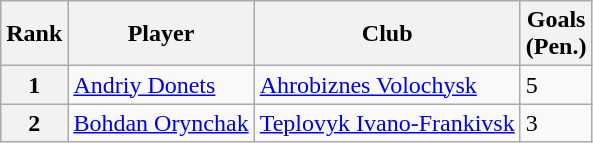<table class="wikitable">
<tr>
<th>Rank</th>
<th>Player</th>
<th>Club</th>
<th>Goals<br>(Pen.)</th>
</tr>
<tr>
<th>1</th>
<td align="left"> <a href='#'>Andriy Donets</a></td>
<td align="left"><a href='#'>Ahrobiznes Volochysk</a></td>
<td>5</td>
</tr>
<tr>
<th>2</th>
<td align="left"> <a href='#'>Bohdan Orynchak</a></td>
<td align="left"><a href='#'>Teplovyk Ivano-Frankivsk</a></td>
<td>3</td>
</tr>
</table>
